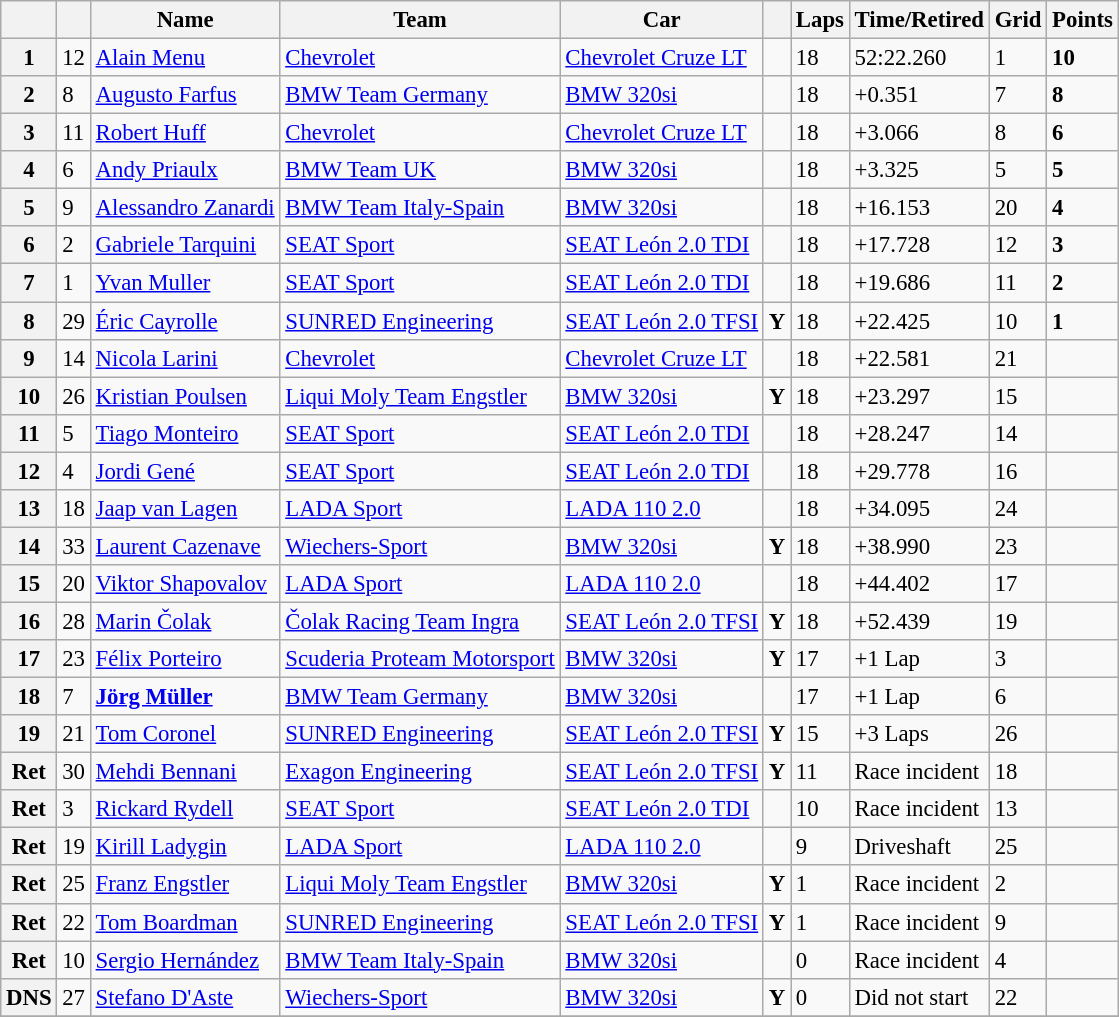<table class="wikitable sortable" style="font-size: 95%;">
<tr>
<th></th>
<th></th>
<th>Name</th>
<th>Team</th>
<th>Car</th>
<th></th>
<th>Laps</th>
<th>Time/Retired</th>
<th>Grid</th>
<th>Points</th>
</tr>
<tr>
<th>1</th>
<td>12</td>
<td> <a href='#'>Alain Menu</a></td>
<td><a href='#'>Chevrolet</a></td>
<td><a href='#'>Chevrolet Cruze LT</a></td>
<td></td>
<td>18</td>
<td>52:22.260</td>
<td>1</td>
<td><strong>10</strong></td>
</tr>
<tr>
<th>2</th>
<td>8</td>
<td> <a href='#'>Augusto Farfus</a></td>
<td><a href='#'>BMW Team Germany</a></td>
<td><a href='#'>BMW 320si</a></td>
<td></td>
<td>18</td>
<td>+0.351</td>
<td>7</td>
<td><strong>8</strong></td>
</tr>
<tr>
<th>3</th>
<td>11</td>
<td> <a href='#'>Robert Huff</a></td>
<td><a href='#'>Chevrolet</a></td>
<td><a href='#'>Chevrolet Cruze LT</a></td>
<td></td>
<td>18</td>
<td>+3.066</td>
<td>8</td>
<td><strong>6</strong></td>
</tr>
<tr>
<th>4</th>
<td>6</td>
<td> <a href='#'>Andy Priaulx</a></td>
<td><a href='#'>BMW Team UK</a></td>
<td><a href='#'>BMW 320si</a></td>
<td></td>
<td>18</td>
<td>+3.325</td>
<td>5</td>
<td><strong>5</strong></td>
</tr>
<tr>
<th>5</th>
<td>9</td>
<td> <a href='#'>Alessandro Zanardi</a></td>
<td><a href='#'>BMW Team Italy-Spain</a></td>
<td><a href='#'>BMW 320si</a></td>
<td></td>
<td>18</td>
<td>+16.153</td>
<td>20</td>
<td><strong>4</strong></td>
</tr>
<tr>
<th>6</th>
<td>2</td>
<td> <a href='#'>Gabriele Tarquini</a></td>
<td><a href='#'>SEAT Sport</a></td>
<td><a href='#'>SEAT León 2.0 TDI</a></td>
<td></td>
<td>18</td>
<td>+17.728</td>
<td>12</td>
<td><strong>3</strong></td>
</tr>
<tr>
<th>7</th>
<td>1</td>
<td> <a href='#'>Yvan Muller</a></td>
<td><a href='#'>SEAT Sport</a></td>
<td><a href='#'>SEAT León 2.0 TDI</a></td>
<td></td>
<td>18</td>
<td>+19.686</td>
<td>11</td>
<td><strong>2</strong></td>
</tr>
<tr>
<th>8</th>
<td>29</td>
<td> <a href='#'>Éric Cayrolle</a></td>
<td><a href='#'>SUNRED Engineering</a></td>
<td><a href='#'>SEAT León 2.0 TFSI</a></td>
<td align=center><strong><span>Y</span></strong></td>
<td>18</td>
<td>+22.425</td>
<td>10</td>
<td><strong>1</strong></td>
</tr>
<tr>
<th>9</th>
<td>14</td>
<td> <a href='#'>Nicola Larini</a></td>
<td><a href='#'>Chevrolet</a></td>
<td><a href='#'>Chevrolet Cruze LT</a></td>
<td></td>
<td>18</td>
<td>+22.581</td>
<td>21</td>
<td></td>
</tr>
<tr>
<th>10</th>
<td>26</td>
<td> <a href='#'>Kristian Poulsen</a></td>
<td><a href='#'>Liqui Moly Team Engstler</a></td>
<td><a href='#'>BMW 320si</a></td>
<td align=center><strong><span>Y</span></strong></td>
<td>18</td>
<td>+23.297</td>
<td>15</td>
<td></td>
</tr>
<tr>
<th>11</th>
<td>5</td>
<td> <a href='#'>Tiago Monteiro</a></td>
<td><a href='#'>SEAT Sport</a></td>
<td><a href='#'>SEAT León 2.0 TDI</a></td>
<td></td>
<td>18</td>
<td>+28.247</td>
<td>14</td>
<td></td>
</tr>
<tr>
<th>12</th>
<td>4</td>
<td> <a href='#'>Jordi Gené</a></td>
<td><a href='#'>SEAT Sport</a></td>
<td><a href='#'>SEAT León 2.0 TDI</a></td>
<td></td>
<td>18</td>
<td>+29.778</td>
<td>16</td>
<td></td>
</tr>
<tr>
<th>13</th>
<td>18</td>
<td> <a href='#'>Jaap van Lagen</a></td>
<td><a href='#'>LADA Sport</a></td>
<td><a href='#'>LADA 110 2.0</a></td>
<td></td>
<td>18</td>
<td>+34.095</td>
<td>24</td>
<td></td>
</tr>
<tr>
<th>14</th>
<td>33</td>
<td> <a href='#'>Laurent Cazenave</a></td>
<td><a href='#'>Wiechers-Sport</a></td>
<td><a href='#'>BMW 320si</a></td>
<td align=center><strong><span>Y</span></strong></td>
<td>18</td>
<td>+38.990</td>
<td>23</td>
<td></td>
</tr>
<tr>
<th>15</th>
<td>20</td>
<td> <a href='#'>Viktor Shapovalov</a></td>
<td><a href='#'>LADA Sport</a></td>
<td><a href='#'>LADA 110 2.0</a></td>
<td></td>
<td>18</td>
<td>+44.402</td>
<td>17</td>
<td></td>
</tr>
<tr>
<th>16</th>
<td>28</td>
<td> <a href='#'>Marin Čolak</a></td>
<td><a href='#'>Čolak Racing Team Ingra</a></td>
<td><a href='#'>SEAT León 2.0 TFSI</a></td>
<td align=center><strong><span>Y</span></strong></td>
<td>18</td>
<td>+52.439</td>
<td>19</td>
<td></td>
</tr>
<tr>
<th>17</th>
<td>23</td>
<td> <a href='#'>Félix Porteiro</a></td>
<td><a href='#'>Scuderia Proteam Motorsport</a></td>
<td><a href='#'>BMW 320si</a></td>
<td align=center><strong><span>Y</span></strong></td>
<td>17</td>
<td>+1 Lap</td>
<td>3</td>
<td></td>
</tr>
<tr>
<th>18</th>
<td>7</td>
<td> <strong><a href='#'>Jörg Müller</a></strong></td>
<td><a href='#'>BMW Team Germany</a></td>
<td><a href='#'>BMW 320si</a></td>
<td></td>
<td>17</td>
<td>+1 Lap</td>
<td>6</td>
<td></td>
</tr>
<tr>
<th>19</th>
<td>21</td>
<td> <a href='#'>Tom Coronel</a></td>
<td><a href='#'>SUNRED Engineering</a></td>
<td><a href='#'>SEAT León 2.0 TFSI</a></td>
<td align=center><strong><span>Y</span></strong></td>
<td>15</td>
<td>+3 Laps</td>
<td>26</td>
<td></td>
</tr>
<tr>
<th>Ret</th>
<td>30</td>
<td> <a href='#'>Mehdi Bennani</a></td>
<td><a href='#'>Exagon Engineering</a></td>
<td><a href='#'>SEAT León 2.0 TFSI</a></td>
<td align=center><strong><span>Y</span></strong></td>
<td>11</td>
<td>Race incident</td>
<td>18</td>
<td></td>
</tr>
<tr>
<th>Ret</th>
<td>3</td>
<td> <a href='#'>Rickard Rydell</a></td>
<td><a href='#'>SEAT Sport</a></td>
<td><a href='#'>SEAT León 2.0 TDI</a></td>
<td></td>
<td>10</td>
<td>Race incident</td>
<td>13</td>
<td></td>
</tr>
<tr>
<th>Ret</th>
<td>19</td>
<td> <a href='#'>Kirill Ladygin</a></td>
<td><a href='#'>LADA Sport</a></td>
<td><a href='#'>LADA 110 2.0</a></td>
<td></td>
<td>9</td>
<td>Driveshaft</td>
<td>25</td>
<td></td>
</tr>
<tr>
<th>Ret</th>
<td>25</td>
<td> <a href='#'>Franz Engstler</a></td>
<td><a href='#'>Liqui Moly Team Engstler</a></td>
<td><a href='#'>BMW 320si</a></td>
<td align=center><strong><span>Y</span></strong></td>
<td>1</td>
<td>Race incident</td>
<td>2</td>
<td></td>
</tr>
<tr>
<th>Ret</th>
<td>22</td>
<td> <a href='#'>Tom Boardman</a></td>
<td><a href='#'>SUNRED Engineering</a></td>
<td><a href='#'>SEAT León 2.0 TFSI</a></td>
<td align=center><strong><span>Y</span></strong></td>
<td>1</td>
<td>Race incident</td>
<td>9</td>
<td></td>
</tr>
<tr>
<th>Ret</th>
<td>10</td>
<td> <a href='#'>Sergio Hernández</a></td>
<td><a href='#'>BMW Team Italy-Spain</a></td>
<td><a href='#'>BMW 320si</a></td>
<td></td>
<td>0</td>
<td>Race incident</td>
<td>4</td>
<td></td>
</tr>
<tr>
<th>DNS</th>
<td>27</td>
<td> <a href='#'>Stefano D'Aste</a></td>
<td><a href='#'>Wiechers-Sport</a></td>
<td><a href='#'>BMW 320si</a></td>
<td align=center><strong><span>Y</span></strong></td>
<td>0</td>
<td>Did not start</td>
<td>22</td>
<td></td>
</tr>
<tr>
</tr>
</table>
